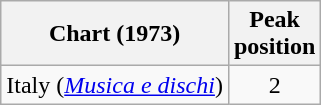<table class="wikitable sortable">
<tr>
<th align="left">Chart (1973)</th>
<th align="left">Peak<br>position</th>
</tr>
<tr>
<td align="left">Italy (<em><a href='#'>Musica e dischi</a></em>)</td>
<td align="center">2</td>
</tr>
</table>
